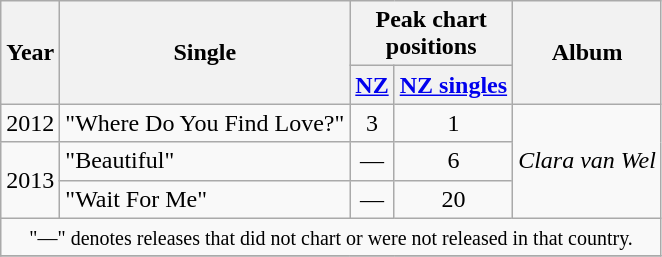<table class="wikitable">
<tr>
<th rowspan=2>Year</th>
<th rowspan=2>Single</th>
<th colspan=2>Peak chart<br>positions</th>
<th rowspan=2>Album</th>
</tr>
<tr>
<th><a href='#'>NZ</a></th>
<th><a href='#'>NZ singles</a></th>
</tr>
<tr>
<td>2012</td>
<td>"Where Do You Find Love?"</td>
<td align="center">3</td>
<td align="center">1</td>
<td rowspan="3"><em>Clara van Wel</em></td>
</tr>
<tr>
<td rowspan=2>2013</td>
<td>"Beautiful"</td>
<td align="center">—</td>
<td align="center">6</td>
</tr>
<tr>
<td>"Wait For Me"</td>
<td align="center">—</td>
<td align="center">20</td>
</tr>
<tr>
<td align=center colspan=5><small>"—" denotes releases that did not chart or were not released in that country.</small></td>
</tr>
<tr>
</tr>
</table>
